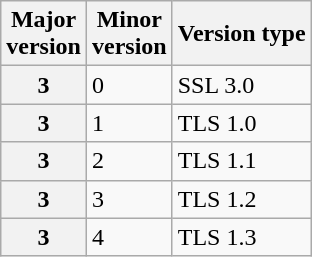<table class=wikitable>
<tr>
<th scope=col>Major<br>version</th>
<th scope=col>Minor<br>version</th>
<th scope=col>Version type</th>
</tr>
<tr>
<th scope=row>3</th>
<td>0</td>
<td>SSL 3.0</td>
</tr>
<tr>
<th scope=row>3</th>
<td>1</td>
<td>TLS 1.0</td>
</tr>
<tr>
<th scope=row>3</th>
<td>2</td>
<td>TLS 1.1</td>
</tr>
<tr>
<th scope=row>3</th>
<td>3</td>
<td>TLS 1.2</td>
</tr>
<tr>
<th scope=row>3</th>
<td>4</td>
<td>TLS 1.3</td>
</tr>
</table>
